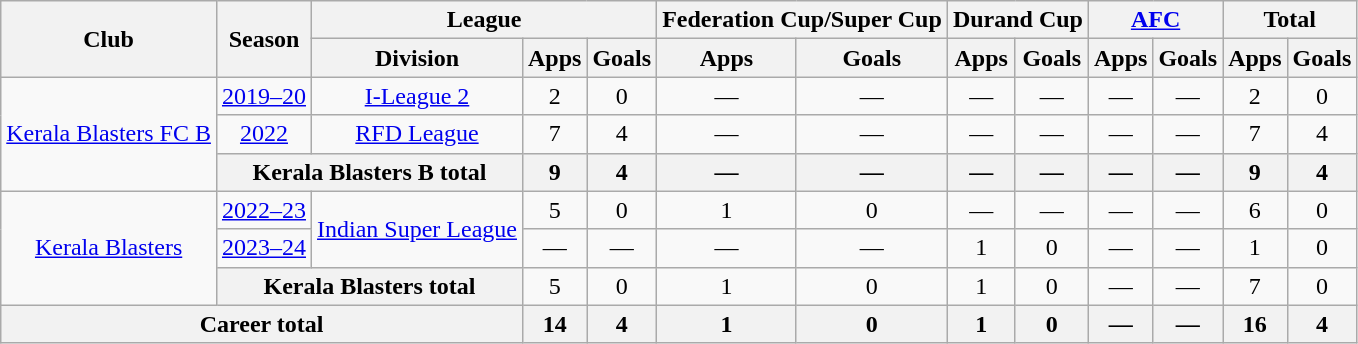<table class="wikitable" style="text-align:center">
<tr>
<th rowspan="2">Club</th>
<th rowspan="2">Season</th>
<th colspan="3">League</th>
<th colspan="2">Federation Cup/Super Cup</th>
<th colspan="2">Durand Cup</th>
<th colspan="2"><a href='#'>AFC</a></th>
<th colspan="2">Total</th>
</tr>
<tr>
<th>Division</th>
<th>Apps</th>
<th>Goals</th>
<th>Apps</th>
<th>Goals</th>
<th>Apps</th>
<th>Goals</th>
<th>Apps</th>
<th>Goals</th>
<th>Apps</th>
<th>Goals</th>
</tr>
<tr>
<td rowspan="3"><a href='#'>Kerala Blasters FC B</a></td>
<td><a href='#'>2019–20</a></td>
<td><a href='#'>I-League 2</a></td>
<td>2</td>
<td>0</td>
<td>—</td>
<td>—</td>
<td>—</td>
<td>—</td>
<td>—</td>
<td>—</td>
<td>2</td>
<td>0</td>
</tr>
<tr>
<td><a href='#'>2022</a></td>
<td><a href='#'>RFD League</a></td>
<td>7</td>
<td>4</td>
<td>—</td>
<td>—</td>
<td>—</td>
<td>—</td>
<td>—</td>
<td>—</td>
<td>7</td>
<td>4</td>
</tr>
<tr>
<th colspan="2">Kerala Blasters B total</th>
<th>9</th>
<th>4</th>
<th>—</th>
<th>—</th>
<th>—</th>
<th>—</th>
<th>—</th>
<th>—</th>
<th>9</th>
<th>4</th>
</tr>
<tr>
<td rowspan="3"><a href='#'>Kerala Blasters</a></td>
<td><a href='#'>2022–23</a></td>
<td rowspan="2"><a href='#'>Indian Super League</a></td>
<td>5</td>
<td>0</td>
<td>1</td>
<td>0</td>
<td>—</td>
<td>—</td>
<td>—</td>
<td>—</td>
<td>6</td>
<td>0</td>
</tr>
<tr>
<td><a href='#'>2023–24</a></td>
<td>—</td>
<td>—</td>
<td>—</td>
<td>—</td>
<td>1</td>
<td>0</td>
<td>—</td>
<td>—</td>
<td>1</td>
<td>0</td>
</tr>
<tr>
<th colspan="2">Kerala Blasters total</th>
<td>5</td>
<td>0</td>
<td>1</td>
<td>0</td>
<td>1</td>
<td>0</td>
<td>—</td>
<td>—</td>
<td>7</td>
<td>0</td>
</tr>
<tr>
<th colspan="3">Career total</th>
<th>14</th>
<th>4</th>
<th>1</th>
<th>0</th>
<th>1</th>
<th>0</th>
<th>—</th>
<th>—</th>
<th>16</th>
<th>4</th>
</tr>
</table>
